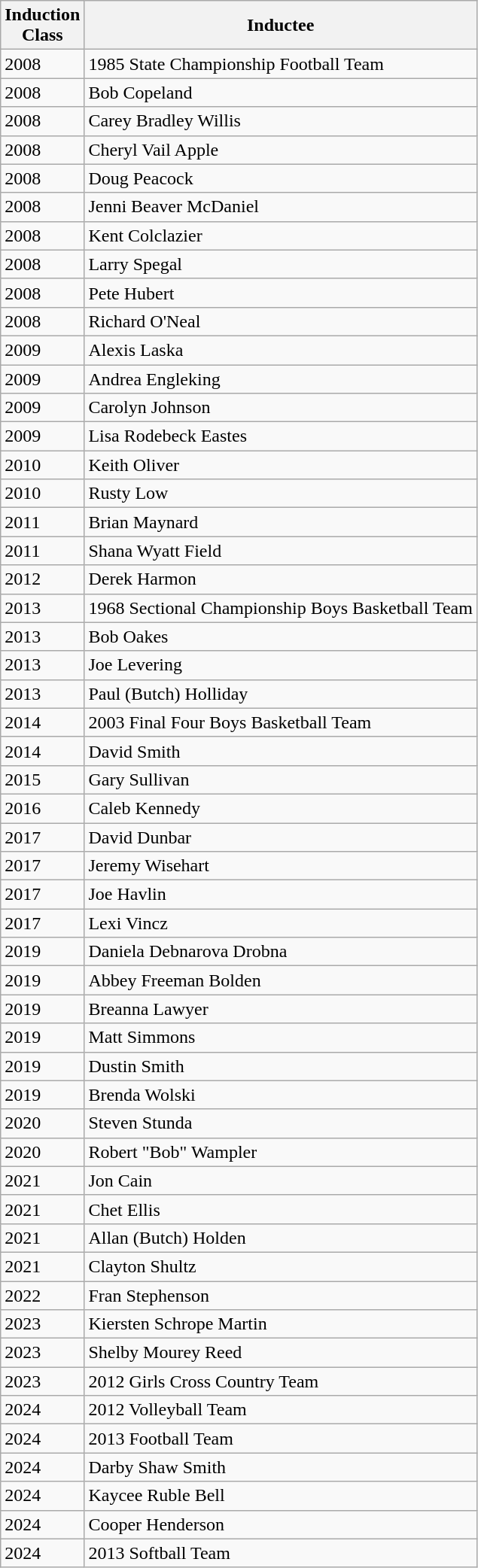<table class="wikitable" style=>
<tr>
<th>Induction<br>Class</th>
<th>Inductee</th>
</tr>
<tr>
<td>2008</td>
<td>1985 State Championship Football Team</td>
</tr>
<tr>
<td>2008</td>
<td>Bob Copeland</td>
</tr>
<tr>
<td>2008</td>
<td>Carey Bradley Willis</td>
</tr>
<tr>
<td>2008</td>
<td>Cheryl Vail Apple</td>
</tr>
<tr>
<td>2008</td>
<td>Doug Peacock</td>
</tr>
<tr>
<td>2008</td>
<td>Jenni Beaver McDaniel</td>
</tr>
<tr>
<td>2008</td>
<td>Kent Colclazier</td>
</tr>
<tr>
<td>2008</td>
<td>Larry Spegal</td>
</tr>
<tr>
<td>2008</td>
<td>Pete Hubert</td>
</tr>
<tr>
<td>2008</td>
<td>Richard O'Neal</td>
</tr>
<tr>
<td>2009</td>
<td>Alexis Laska</td>
</tr>
<tr>
<td>2009</td>
<td>Andrea Engleking</td>
</tr>
<tr>
<td>2009</td>
<td>Carolyn Johnson</td>
</tr>
<tr>
<td>2009</td>
<td>Lisa Rodebeck Eastes</td>
</tr>
<tr>
<td>2010</td>
<td>Keith Oliver</td>
</tr>
<tr>
<td>2010</td>
<td>Rusty Low</td>
</tr>
<tr>
<td>2011</td>
<td>Brian Maynard</td>
</tr>
<tr>
<td>2011</td>
<td>Shana Wyatt Field</td>
</tr>
<tr>
<td>2012</td>
<td>Derek Harmon</td>
</tr>
<tr>
<td>2013</td>
<td>1968 Sectional Championship Boys Basketball Team</td>
</tr>
<tr>
<td>2013</td>
<td>Bob Oakes</td>
</tr>
<tr>
<td>2013</td>
<td>Joe Levering</td>
</tr>
<tr>
<td>2013</td>
<td>Paul (Butch) Holliday</td>
</tr>
<tr>
<td>2014</td>
<td>2003 Final Four Boys Basketball Team</td>
</tr>
<tr>
<td>2014</td>
<td>David Smith</td>
</tr>
<tr>
<td>2015</td>
<td>Gary Sullivan</td>
</tr>
<tr>
<td>2016</td>
<td>Caleb Kennedy</td>
</tr>
<tr>
<td>2017</td>
<td>David Dunbar</td>
</tr>
<tr>
<td>2017</td>
<td>Jeremy Wisehart</td>
</tr>
<tr>
<td>2017</td>
<td>Joe Havlin</td>
</tr>
<tr>
<td>2017</td>
<td>Lexi Vincz</td>
</tr>
<tr>
<td>2019</td>
<td>Daniela Debnarova Drobna</td>
</tr>
<tr>
<td>2019</td>
<td>Abbey Freeman Bolden</td>
</tr>
<tr>
<td>2019</td>
<td>Breanna Lawyer</td>
</tr>
<tr>
<td>2019</td>
<td>Matt Simmons</td>
</tr>
<tr>
<td>2019</td>
<td>Dustin Smith</td>
</tr>
<tr>
<td>2019</td>
<td>Brenda Wolski</td>
</tr>
<tr>
<td>2020</td>
<td>Steven Stunda</td>
</tr>
<tr>
<td>2020</td>
<td>Robert "Bob" Wampler</td>
</tr>
<tr>
<td>2021</td>
<td>Jon Cain</td>
</tr>
<tr>
<td>2021</td>
<td>Chet Ellis</td>
</tr>
<tr>
<td>2021</td>
<td>Allan (Butch) Holden</td>
</tr>
<tr>
<td>2021</td>
<td>Clayton Shultz</td>
</tr>
<tr>
<td>2022</td>
<td>Fran Stephenson</td>
</tr>
<tr>
<td>2023</td>
<td>Kiersten Schrope Martin</td>
</tr>
<tr>
<td>2023</td>
<td>Shelby Mourey Reed</td>
</tr>
<tr>
<td>2023</td>
<td>2012 Girls Cross Country Team</td>
</tr>
<tr>
<td>2024</td>
<td>2012 Volleyball Team</td>
</tr>
<tr>
<td>2024</td>
<td>2013 Football Team</td>
</tr>
<tr>
<td>2024</td>
<td>Darby Shaw Smith</td>
</tr>
<tr>
<td>2024</td>
<td>Kaycee Ruble Bell</td>
</tr>
<tr>
<td>2024</td>
<td>Cooper Henderson</td>
</tr>
<tr>
<td>2024</td>
<td>2013 Softball Team</td>
</tr>
</table>
